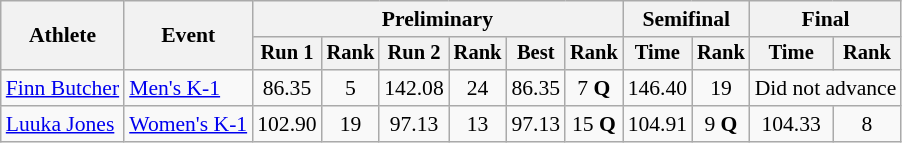<table class=wikitable style=font-size:90%;text-align:center>
<tr>
<th rowspan=2>Athlete</th>
<th rowspan=2>Event</th>
<th colspan=6>Preliminary</th>
<th colspan=2>Semifinal</th>
<th colspan=2>Final</th>
</tr>
<tr style=font-size:95%>
<th>Run 1</th>
<th>Rank</th>
<th>Run 2</th>
<th>Rank</th>
<th>Best</th>
<th>Rank</th>
<th>Time</th>
<th>Rank</th>
<th>Time</th>
<th>Rank</th>
</tr>
<tr>
<td align=left><a href='#'>Finn Butcher</a></td>
<td align=left><a href='#'>Men's K-1</a></td>
<td>86.35</td>
<td>5</td>
<td>142.08</td>
<td>24</td>
<td>86.35</td>
<td>7 <strong>Q</strong></td>
<td>146.40</td>
<td>19</td>
<td colspan=2>Did not advance</td>
</tr>
<tr>
<td align=left><a href='#'>Luuka Jones</a></td>
<td align=left><a href='#'>Women's K-1</a></td>
<td>102.90</td>
<td>19</td>
<td>97.13</td>
<td>13</td>
<td>97.13</td>
<td>15 <strong>Q</strong></td>
<td>104.91</td>
<td>9 <strong>Q</strong></td>
<td>104.33</td>
<td>8</td>
</tr>
</table>
